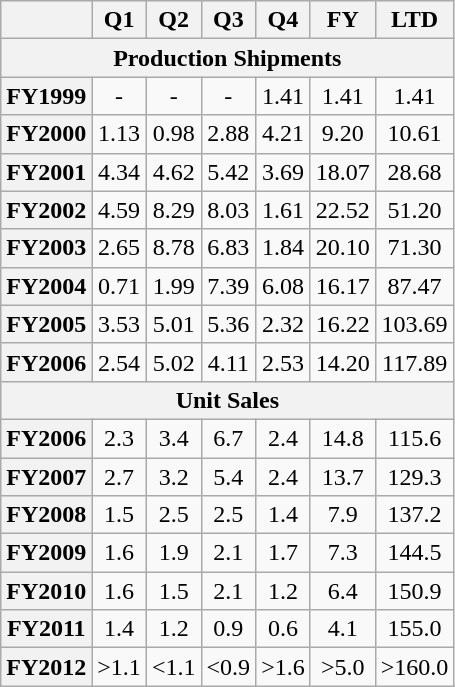<table class="wikitable" style="text-align: center;">
<tr>
<th></th>
<th>Q1</th>
<th>Q2</th>
<th>Q3</th>
<th>Q4</th>
<th>FY</th>
<th>LTD</th>
</tr>
<tr>
<th colspan="7">Production Shipments</th>
</tr>
<tr>
<th>FY1999</th>
<td>-</td>
<td>-</td>
<td>-</td>
<td>1.41</td>
<td>1.41</td>
<td>1.41</td>
</tr>
<tr>
<th>FY2000</th>
<td>1.13</td>
<td>0.98</td>
<td>2.88</td>
<td>4.21</td>
<td>9.20</td>
<td>10.61</td>
</tr>
<tr>
<th>FY2001</th>
<td>4.34</td>
<td>4.62</td>
<td>5.42</td>
<td>3.69</td>
<td>18.07</td>
<td>28.68</td>
</tr>
<tr>
<th>FY2002</th>
<td>4.59</td>
<td>8.29</td>
<td>8.03</td>
<td>1.61</td>
<td>22.52</td>
<td>51.20</td>
</tr>
<tr>
<th>FY2003</th>
<td>2.65</td>
<td>8.78</td>
<td>6.83</td>
<td>1.84</td>
<td>20.10</td>
<td>71.30</td>
</tr>
<tr>
<th>FY2004</th>
<td>0.71</td>
<td>1.99</td>
<td>7.39</td>
<td>6.08</td>
<td>16.17</td>
<td>87.47</td>
</tr>
<tr>
<th>FY2005</th>
<td>3.53</td>
<td>5.01</td>
<td>5.36</td>
<td>2.32</td>
<td>16.22</td>
<td>103.69</td>
</tr>
<tr>
<th>FY2006</th>
<td>2.54</td>
<td>5.02</td>
<td>4.11</td>
<td>2.53</td>
<td>14.20</td>
<td>117.89</td>
</tr>
<tr>
<th colspan="7">Unit Sales</th>
</tr>
<tr>
<th>FY2006</th>
<td>2.3</td>
<td>3.4</td>
<td>6.7</td>
<td>2.4</td>
<td>14.8</td>
<td>115.6</td>
</tr>
<tr>
<th>FY2007</th>
<td>2.7</td>
<td>3.2</td>
<td>5.4</td>
<td>2.4</td>
<td>13.7</td>
<td>129.3</td>
</tr>
<tr>
<th>FY2008</th>
<td>1.5</td>
<td>2.5</td>
<td>2.5</td>
<td>1.4</td>
<td>7.9</td>
<td>137.2</td>
</tr>
<tr>
<th>FY2009</th>
<td>1.6</td>
<td>1.9</td>
<td>2.1</td>
<td>1.7</td>
<td>7.3</td>
<td>144.5</td>
</tr>
<tr>
<th>FY2010</th>
<td>1.6</td>
<td>1.5</td>
<td>2.1</td>
<td>1.2</td>
<td>6.4</td>
<td>150.9</td>
</tr>
<tr>
<th>FY2011</th>
<td>1.4</td>
<td>1.2</td>
<td>0.9</td>
<td>0.6</td>
<td>4.1</td>
<td>155.0</td>
</tr>
<tr>
<th>FY2012</th>
<td>>1.1</td>
<td><1.1</td>
<td><0.9</td>
<td>>1.6</td>
<td>>5.0</td>
<td>>160.0</td>
</tr>
</table>
